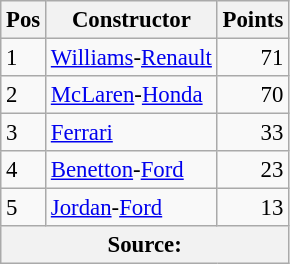<table class="wikitable" style="font-size:95%;">
<tr>
<th>Pos</th>
<th>Constructor</th>
<th>Points</th>
</tr>
<tr>
<td>1</td>
<td> <a href='#'>Williams</a>-<a href='#'>Renault</a></td>
<td align="right">71</td>
</tr>
<tr>
<td>2</td>
<td> <a href='#'>McLaren</a>-<a href='#'>Honda</a></td>
<td align="right">70</td>
</tr>
<tr>
<td>3</td>
<td>  <a href='#'>Ferrari</a></td>
<td align="right">33</td>
</tr>
<tr>
<td>4</td>
<td> <a href='#'>Benetton</a>-<a href='#'>Ford</a></td>
<td align="right">23</td>
</tr>
<tr>
<td>5</td>
<td> <a href='#'>Jordan</a>-<a href='#'>Ford</a></td>
<td align="right">13</td>
</tr>
<tr>
<th colspan=4>Source: </th>
</tr>
</table>
